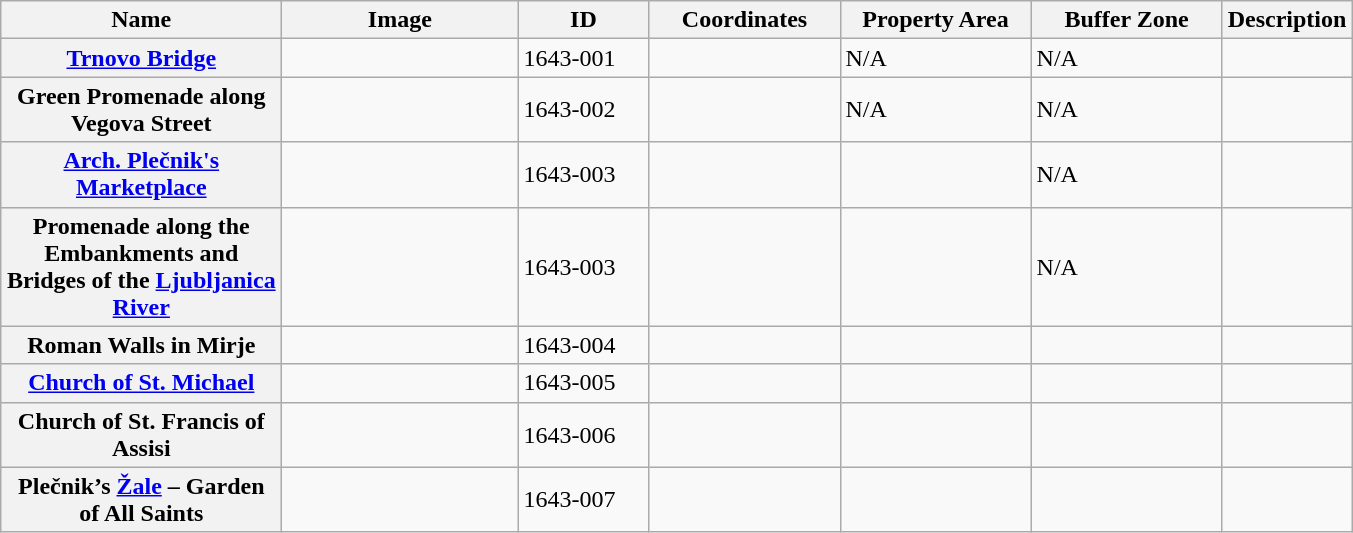<table class="wikitable sortable plainrowheaders" |->
<tr>
<th style="width:180px;" scope="col">Name</th>
<th class="unsortable"  style="width:150px;" scope="col">Image</th>
<th style="width:80px;" scope="col">ID</th>
<th style="width:120px;" scope="col">Coordinates</th>
<th style="width:120px;" scope="col">Property Area</th>
<th style="width:120px;" scope="col">Buffer Zone</th>
<th scope="col" class="unsortable">Description</th>
</tr>
<tr>
<th scope="row"><a href='#'>Trnovo Bridge</a></th>
<td></td>
<td>1643-001</td>
<td></td>
<td>N/A</td>
<td>N/A</td>
<td></td>
</tr>
<tr>
<th scope="row">Green Promenade along Vegova Street</th>
<td></td>
<td>1643-002</td>
<td></td>
<td>N/A</td>
<td>N/A</td>
<td></td>
</tr>
<tr>
<th scope="row"><a href='#'>Arch. Plečnik's Marketplace</a></th>
<td></td>
<td>1643-003</td>
<td></td>
<td></td>
<td>N/A</td>
<td></td>
</tr>
<tr>
<th scope="row">Promenade along the Embankments and Bridges of the <a href='#'>Ljubljanica River</a></th>
<td></td>
<td>1643-003</td>
<td></td>
<td></td>
<td>N/A</td>
<td></td>
</tr>
<tr>
<th scope="row">Roman Walls in Mirje</th>
<td></td>
<td>1643-004</td>
<td></td>
<td></td>
<td></td>
<td></td>
</tr>
<tr>
<th scope="row"><a href='#'>Church of St. Michael</a></th>
<td></td>
<td>1643-005</td>
<td></td>
<td></td>
<td></td>
<td></td>
</tr>
<tr>
<th scope="row">Church of St. Francis of Assisi</th>
<td></td>
<td>1643-006</td>
<td></td>
<td></td>
<td></td>
<td></td>
</tr>
<tr>
<th scope="row">Plečnik’s <a href='#'>Žale</a> – Garden of All Saints</th>
<td></td>
<td>1643-007</td>
<td></td>
<td></td>
<td></td>
<td></td>
</tr>
</table>
